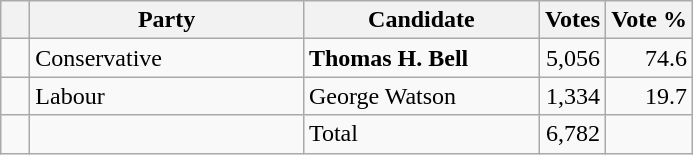<table class="wikitable">
<tr>
<th></th>
<th scope="col" width="175">Party</th>
<th scope="col" width="150">Candidate</th>
<th>Votes</th>
<th>Vote %</th>
</tr>
<tr>
<td>   </td>
<td>Conservative</td>
<td><strong>Thomas H. Bell</strong></td>
<td align=right>5,056</td>
<td align=right>74.6</td>
</tr>
<tr>
<td>   </td>
<td>Labour</td>
<td>George Watson</td>
<td align=right>1,334</td>
<td align=right>19.7<br></td>
</tr>
<tr |>
<td></td>
<td></td>
<td>Total</td>
<td align=right>6,782</td>
<td></td>
</tr>
</table>
